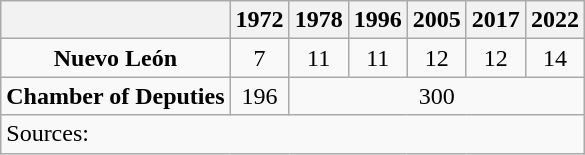<table class="wikitable" style="text-align: center">
<tr>
<th></th>
<th>1972</th>
<th>1978</th>
<th>1996</th>
<th>2005</th>
<th>2017</th>
<th>2022</th>
</tr>
<tr>
<td><strong>Nuevo León</strong></td>
<td>7</td>
<td>11</td>
<td>11</td>
<td>12</td>
<td>12</td>
<td>14</td>
</tr>
<tr>
<td><strong>Chamber of Deputies</strong></td>
<td>196</td>
<td colspan=5>300</td>
</tr>
<tr>
<td colspan=7 style="text-align: left">Sources: </td>
</tr>
</table>
